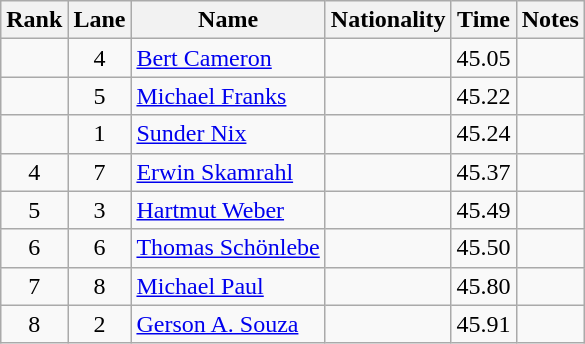<table class="wikitable sortable" style="text-align:center">
<tr>
<th>Rank</th>
<th>Lane</th>
<th>Name</th>
<th>Nationality</th>
<th>Time</th>
<th>Notes</th>
</tr>
<tr>
<td></td>
<td>4</td>
<td align=left><a href='#'>Bert Cameron</a></td>
<td align=left></td>
<td align="center">45.05</td>
<td></td>
</tr>
<tr>
<td></td>
<td>5</td>
<td align=left><a href='#'>Michael Franks</a></td>
<td align=left></td>
<td align="center">45.22</td>
<td></td>
</tr>
<tr>
<td></td>
<td>1</td>
<td align=left><a href='#'>Sunder Nix</a></td>
<td align=left></td>
<td align="center">45.24</td>
<td></td>
</tr>
<tr>
<td align="center">4</td>
<td>7</td>
<td align=left><a href='#'>Erwin Skamrahl</a></td>
<td align=left></td>
<td align="center">45.37</td>
<td></td>
</tr>
<tr>
<td align="center">5</td>
<td>3</td>
<td align=left><a href='#'>Hartmut Weber</a></td>
<td align=left></td>
<td align="center">45.49</td>
<td></td>
</tr>
<tr>
<td align="center">6</td>
<td>6</td>
<td align=left><a href='#'>Thomas Schönlebe</a></td>
<td align=left></td>
<td align="center">45.50</td>
<td></td>
</tr>
<tr>
<td align="center">7</td>
<td>8</td>
<td align=left><a href='#'>Michael Paul</a></td>
<td align=left></td>
<td align="center">45.80</td>
<td></td>
</tr>
<tr>
<td align="center">8</td>
<td>2</td>
<td align=left><a href='#'>Gerson A. Souza</a></td>
<td align=left></td>
<td align="center">45.91</td>
<td></td>
</tr>
</table>
